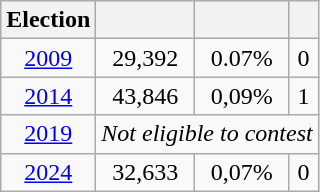<table class="wikitable" style="text-align:center;">
<tr>
<th>Election</th>
<th></th>
<th></th>
<th></th>
</tr>
<tr>
<td><a href='#'>2009</a></td>
<td>29,392</td>
<td>0.07%</td>
<td>0</td>
</tr>
<tr>
<td><a href='#'>2014</a></td>
<td>43,846</td>
<td>0,09%</td>
<td>1</td>
</tr>
<tr>
<td><a href='#'>2019</a></td>
<td colspan="3"><em>Not eligible to contest</em></td>
</tr>
<tr>
<td><a href='#'>2024</a></td>
<td>32,633</td>
<td>0,07%</td>
<td>0</td>
</tr>
</table>
